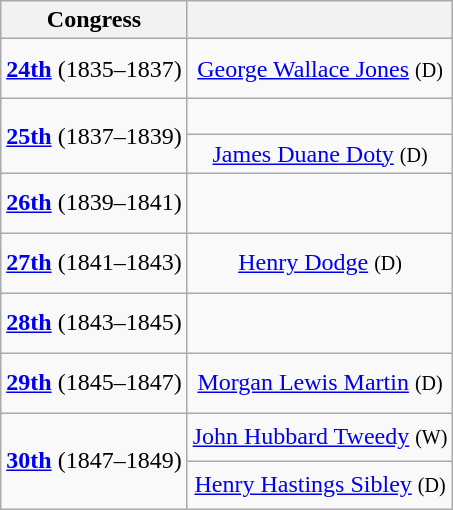<table class=wikitable style="text-align:center">
<tr>
<th>Congress</th>
<th></th>
</tr>
<tr style="height:2.5em">
<td><strong><a href='#'>24th</a></strong> (1835–1837)</td>
<td><a href='#'>George Wallace Jones</a> <small>(D)</small></td>
</tr>
<tr style="height:1.5em">
<td rowspan=2><strong><a href='#'>25th</a></strong> (1837–1839)</td>
</tr>
<tr style="height:1.5em">
<td><a href='#'>James Duane Doty</a> <small>(D)</small></td>
</tr>
<tr style="height:2.5em">
<td><strong><a href='#'>26th</a></strong> (1839–1841)</td>
</tr>
<tr style="height:2.5em">
<td><strong><a href='#'>27th</a></strong> (1841–1843)</td>
<td><a href='#'>Henry Dodge</a> <small>(D)</small></td>
</tr>
<tr style="height:2.5em">
<td><strong><a href='#'>28th</a></strong> (1843–1845)</td>
</tr>
<tr style="height:2.5em">
<td><strong><a href='#'>29th</a></strong> (1845–1847)</td>
<td><a href='#'>Morgan Lewis Martin</a> <small>(D)</small></td>
</tr>
<tr style="height:2em">
<td rowspan=2><strong><a href='#'>30th</a></strong> (1847–1849)</td>
<td><a href='#'>John Hubbard Tweedy</a> <small>(W)</small></td>
</tr>
<tr style="height:2em">
<td><a href='#'>Henry Hastings Sibley</a> <small>(D)</small></td>
</tr>
</table>
